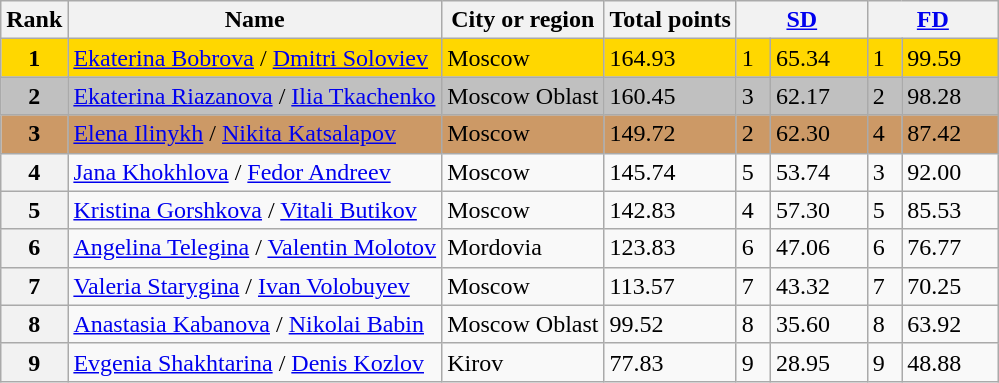<table class="wikitable">
<tr>
<th>Rank</th>
<th>Name</th>
<th>City or region</th>
<th>Total points</th>
<th colspan="2" width="80px"><a href='#'>SD</a></th>
<th colspan="2" width="80px"><a href='#'>FD</a></th>
</tr>
<tr bgcolor="gold">
<td align="center"><strong>1</strong></td>
<td><a href='#'>Ekaterina Bobrova</a> / <a href='#'>Dmitri Soloviev</a></td>
<td>Moscow</td>
<td>164.93</td>
<td>1</td>
<td>65.34</td>
<td>1</td>
<td>99.59</td>
</tr>
<tr bgcolor="silver">
<td align="center"><strong>2</strong></td>
<td><a href='#'>Ekaterina Riazanova</a> / <a href='#'>Ilia Tkachenko</a></td>
<td>Moscow Oblast</td>
<td>160.45</td>
<td>3</td>
<td>62.17</td>
<td>2</td>
<td>98.28</td>
</tr>
<tr bgcolor="cc9966">
<td align="center"><strong>3</strong></td>
<td><a href='#'>Elena Ilinykh</a> / <a href='#'>Nikita Katsalapov</a></td>
<td>Moscow</td>
<td>149.72</td>
<td>2</td>
<td>62.30</td>
<td>4</td>
<td>87.42</td>
</tr>
<tr>
<th>4</th>
<td><a href='#'>Jana Khokhlova</a> / <a href='#'>Fedor Andreev</a></td>
<td>Moscow</td>
<td>145.74</td>
<td>5</td>
<td>53.74</td>
<td>3</td>
<td>92.00</td>
</tr>
<tr>
<th>5</th>
<td><a href='#'>Kristina Gorshkova</a> / <a href='#'>Vitali Butikov</a></td>
<td>Moscow</td>
<td>142.83</td>
<td>4</td>
<td>57.30</td>
<td>5</td>
<td>85.53</td>
</tr>
<tr>
<th>6</th>
<td><a href='#'>Angelina Telegina</a> / <a href='#'>Valentin Molotov</a></td>
<td>Mordovia</td>
<td>123.83</td>
<td>6</td>
<td>47.06</td>
<td>6</td>
<td>76.77</td>
</tr>
<tr>
<th>7</th>
<td><a href='#'>Valeria Starygina</a> / <a href='#'>Ivan Volobuyev</a></td>
<td>Moscow</td>
<td>113.57</td>
<td>7</td>
<td>43.32</td>
<td>7</td>
<td>70.25</td>
</tr>
<tr>
<th>8</th>
<td><a href='#'>Anastasia Kabanova</a> / <a href='#'>Nikolai Babin</a></td>
<td>Moscow Oblast</td>
<td>99.52</td>
<td>8</td>
<td>35.60</td>
<td>8</td>
<td>63.92</td>
</tr>
<tr>
<th>9</th>
<td><a href='#'>Evgenia Shakhtarina</a> / <a href='#'>Denis Kozlov</a></td>
<td>Kirov</td>
<td>77.83</td>
<td>9</td>
<td>28.95</td>
<td>9</td>
<td>48.88</td>
</tr>
</table>
